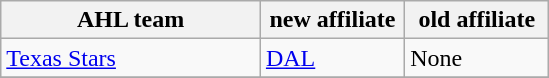<table class="wikitable">
<tr>
<th bgcolor="#DDDDFF" width="45%">AHL team</th>
<th bgcolor="#DDDDFF" width="25%">new affiliate</th>
<th bgcolor="#DDDDFF" width="25%">old affiliate</th>
</tr>
<tr>
<td align=left><a href='#'>Texas Stars</a></td>
<td><a href='#'>DAL</a></td>
<td>None</td>
</tr>
<tr>
</tr>
</table>
